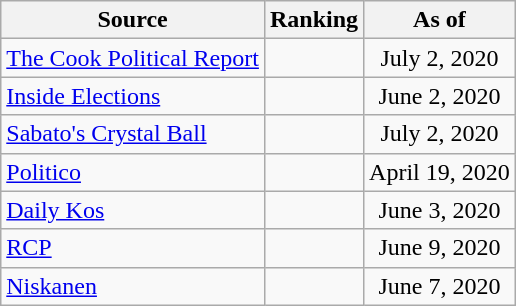<table class="wikitable" style="text-align:center">
<tr>
<th>Source</th>
<th>Ranking</th>
<th>As of</th>
</tr>
<tr>
<td align=left><a href='#'>The Cook Political Report</a></td>
<td></td>
<td>July 2, 2020</td>
</tr>
<tr>
<td align=left><a href='#'>Inside Elections</a></td>
<td></td>
<td>June 2, 2020</td>
</tr>
<tr>
<td align=left><a href='#'>Sabato's Crystal Ball</a></td>
<td></td>
<td>July 2, 2020</td>
</tr>
<tr>
<td align="left"><a href='#'>Politico</a></td>
<td></td>
<td>April 19, 2020</td>
</tr>
<tr>
<td align="left"><a href='#'>Daily Kos</a></td>
<td></td>
<td>June 3, 2020</td>
</tr>
<tr>
<td align="left"><a href='#'>RCP</a></td>
<td></td>
<td>June 9, 2020</td>
</tr>
<tr>
<td align="left"><a href='#'>Niskanen</a></td>
<td></td>
<td>June 7, 2020</td>
</tr>
</table>
